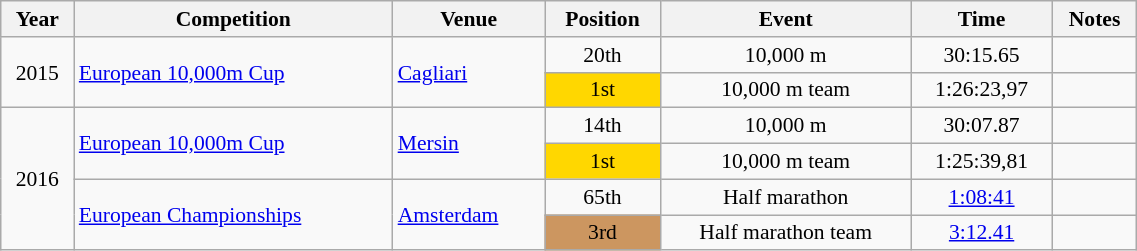<table class="wikitable" width=60% style="font-size:90%; text-align:center;">
<tr>
<th>Year</th>
<th>Competition</th>
<th>Venue</th>
<th>Position</th>
<th>Event</th>
<th>Time</th>
<th>Notes</th>
</tr>
<tr>
<td rowspan=2>2015</td>
<td rowspan=2 align=left><a href='#'>European 10,000m Cup</a></td>
<td rowspan=2 align=left> <a href='#'>Cagliari</a></td>
<td>20th</td>
<td>10,000 m</td>
<td>30:15.65</td>
<td></td>
</tr>
<tr>
<td bgcolor=gold>1st</td>
<td>10,000 m team</td>
<td>1:26:23,97</td>
<td></td>
</tr>
<tr>
<td rowspan=4>2016</td>
<td rowspan=2 align=left><a href='#'>European 10,000m Cup</a></td>
<td rowspan=2 align=left> <a href='#'>Mersin</a></td>
<td>14th</td>
<td>10,000 m</td>
<td>30:07.87</td>
<td></td>
</tr>
<tr>
<td bgcolor=gold>1st</td>
<td>10,000 m team</td>
<td>1:25:39,81</td>
<td></td>
</tr>
<tr>
<td rowspan=2 align=left><a href='#'>European Championships</a></td>
<td rowspan=2 align=left> <a href='#'>Amsterdam</a></td>
<td>65th</td>
<td>Half marathon</td>
<td><a href='#'>1:08:41</a></td>
<td></td>
</tr>
<tr>
<td bgcolor=cc966>3rd</td>
<td>Half marathon team</td>
<td><a href='#'>3:12.41</a></td>
<td></td>
</tr>
</table>
